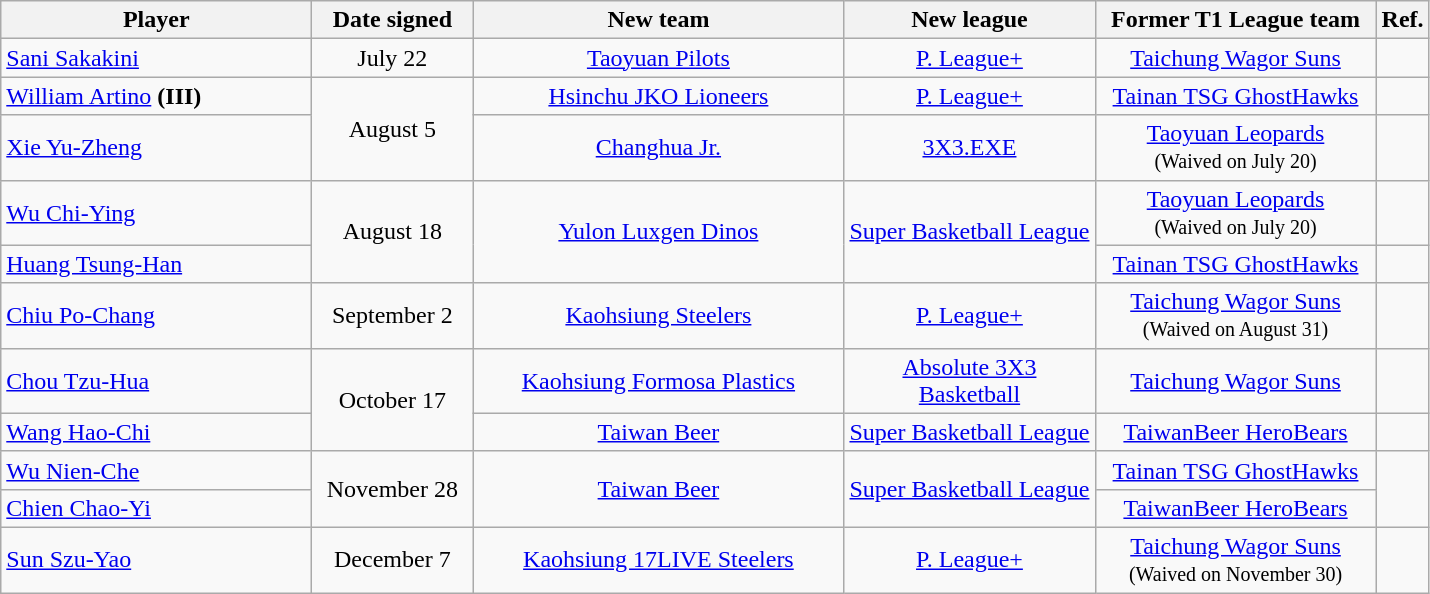<table class="wikitable sortable" style="text-align:left">
<tr>
<th style="width:200px">Player</th>
<th style="width:100px">Date signed</th>
<th style="width:240px">New team</th>
<th style="width:160px">New league</th>
<th style="width:180px">Former T1 League team</th>
<th class="unsortable">Ref.</th>
</tr>
<tr>
<td align="left"><a href='#'>Sani Sakakini</a></td>
<td align="center">July 22</td>
<td align="center"><a href='#'>Taoyuan Pilots</a></td>
<td align="center"><a href='#'>P. League+</a></td>
<td align="center"><a href='#'>Taichung Wagor Suns</a></td>
<td align="center"></td>
</tr>
<tr>
<td align="left"><a href='#'>William Artino</a> <strong>(III)</strong></td>
<td rowspan=2 align="center">August 5</td>
<td align="center"><a href='#'>Hsinchu JKO Lioneers</a></td>
<td align="center"><a href='#'>P. League+</a></td>
<td align="center"><a href='#'>Tainan TSG GhostHawks</a></td>
<td align="center"></td>
</tr>
<tr>
<td align="left"><a href='#'>Xie Yu-Zheng</a></td>
<td align="center"><a href='#'>Changhua Jr.</a></td>
<td align="center"><a href='#'>3X3.EXE</a></td>
<td align="center"><a href='#'>Taoyuan Leopards</a><br><small>(Waived on July 20)</small></td>
<td align="center"></td>
</tr>
<tr>
<td align="left"><a href='#'>Wu Chi-Ying</a></td>
<td rowspan=2 align="center">August 18</td>
<td rowspan=2 align="center"><a href='#'>Yulon Luxgen Dinos</a></td>
<td rowspan=2 align="center"><a href='#'>Super Basketball League</a></td>
<td align="center"><a href='#'>Taoyuan Leopards</a><br><small>(Waived on July 20)</small></td>
<td align="center"></td>
</tr>
<tr>
<td align="left"><a href='#'>Huang Tsung-Han</a></td>
<td align="center"><a href='#'>Tainan TSG GhostHawks</a></td>
<td align="center"></td>
</tr>
<tr>
<td align="left"><a href='#'>Chiu Po-Chang</a></td>
<td align="center">September 2</td>
<td align="center"><a href='#'>Kaohsiung Steelers</a></td>
<td align="center"><a href='#'>P. League+</a></td>
<td align="center"><a href='#'>Taichung Wagor Suns</a><br><small>(Waived on August 31)</small></td>
<td align="center"></td>
</tr>
<tr>
<td align="left"><a href='#'>Chou Tzu-Hua</a></td>
<td rowspan=2 align="center">October 17</td>
<td align="center"><a href='#'>Kaohsiung Formosa Plastics</a></td>
<td align="center"><a href='#'>Absolute 3X3 Basketball</a></td>
<td align="center"><a href='#'>Taichung Wagor Suns</a></td>
<td align="center"></td>
</tr>
<tr>
<td align="left"><a href='#'>Wang Hao-Chi</a></td>
<td align="center"><a href='#'>Taiwan Beer</a></td>
<td align="center"><a href='#'>Super Basketball League</a></td>
<td align="center"><a href='#'>TaiwanBeer HeroBears</a></td>
<td align="center"></td>
</tr>
<tr>
<td align="left"><a href='#'>Wu Nien-Che</a></td>
<td rowspan=2 align="center">November 28</td>
<td rowspan=2 align="center"><a href='#'>Taiwan Beer</a></td>
<td rowspan=2 align="center"><a href='#'>Super Basketball League</a></td>
<td align="center"><a href='#'>Tainan TSG GhostHawks</a></td>
<td rowspan=2 align="center"></td>
</tr>
<tr>
<td align="left"><a href='#'>Chien Chao-Yi</a></td>
<td align="center"><a href='#'>TaiwanBeer HeroBears</a></td>
</tr>
<tr>
<td align="left"><a href='#'>Sun Szu-Yao</a></td>
<td align="center">December 7</td>
<td align="center"><a href='#'>Kaohsiung 17LIVE Steelers</a></td>
<td align="center"><a href='#'>P. League+</a></td>
<td align="center"><a href='#'>Taichung Wagor Suns</a><br><small>(Waived on November 30)</small></td>
<td align="center"></td>
</tr>
</table>
